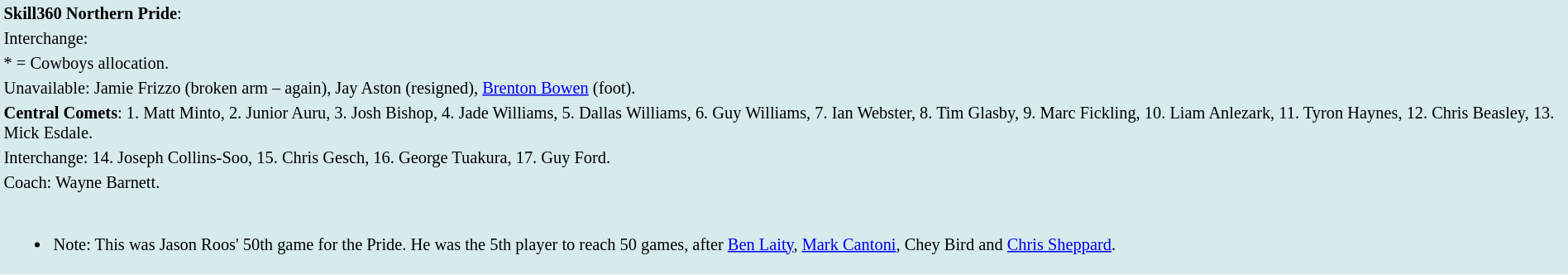<table style="background:#d7ebed; font-size:85%; width:100%;">
<tr>
<td><strong>Skill360 Northern Pride</strong>:             </td>
</tr>
<tr>
<td>Interchange:    </td>
</tr>
<tr>
<td>* = Cowboys allocation.</td>
</tr>
<tr>
<td>Unavailable: Jamie Frizzo (broken arm – again), Jay Aston (resigned), <a href='#'>Brenton Bowen</a> (foot).</td>
</tr>
<tr>
<td><strong>Central Comets</strong>: 1. Matt Minto, 2. Junior Auru, 3. Josh Bishop, 4. Jade Williams, 5. Dallas Williams, 6. Guy Williams, 7. Ian Webster, 8. Tim Glasby, 9. Marc Fickling, 10. Liam Anlezark, 11. Tyron Haynes, 12. Chris Beasley, 13. Mick Esdale.</td>
</tr>
<tr>
<td>Interchange: 14. Joseph Collins-Soo, 15. Chris Gesch, 16. George Tuakura, 17. Guy Ford.</td>
</tr>
<tr>
<td>Coach: Wayne Barnett.</td>
</tr>
<tr>
<td><br><ul><li>Note: This was Jason Roos' 50th game for the Pride. He was the 5th player to reach 50 games, after <a href='#'>Ben Laity</a>, <a href='#'>Mark Cantoni</a>, Chey Bird and <a href='#'>Chris Sheppard</a>.</li></ul></td>
</tr>
</table>
